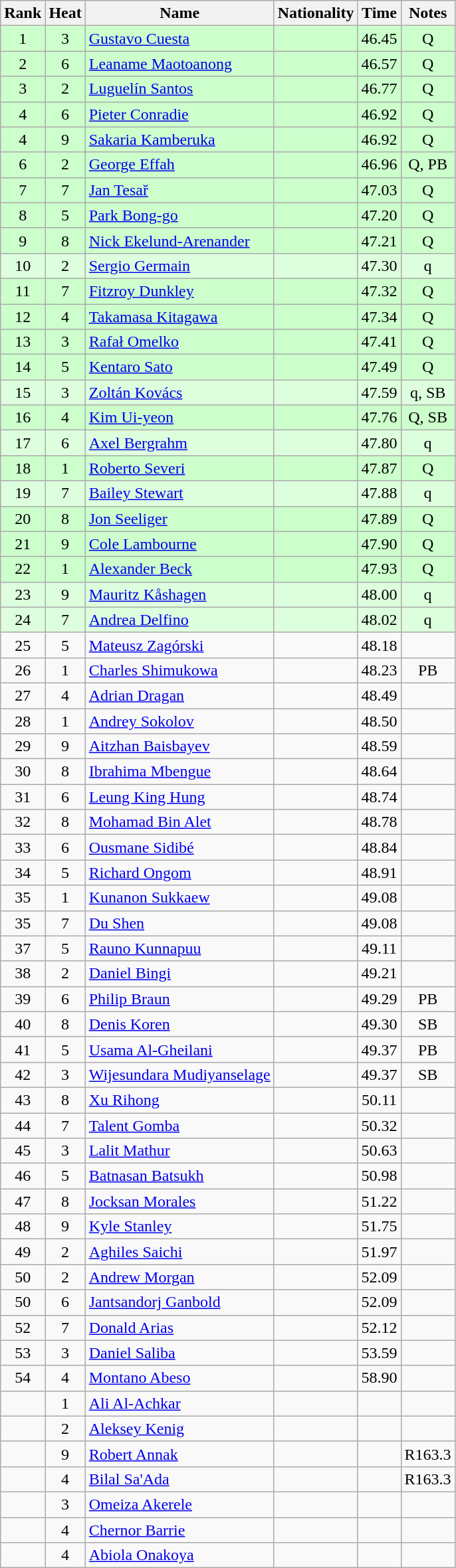<table class="wikitable sortable" style="text-align:center">
<tr>
<th>Rank</th>
<th>Heat</th>
<th>Name</th>
<th>Nationality</th>
<th>Time</th>
<th>Notes</th>
</tr>
<tr bgcolor=ccffcc>
<td>1</td>
<td>3</td>
<td align=left><a href='#'>Gustavo Cuesta</a></td>
<td align=left></td>
<td>46.45</td>
<td>Q</td>
</tr>
<tr bgcolor=ccffcc>
<td>2</td>
<td>6</td>
<td align=left><a href='#'>Leaname Maotoanong</a></td>
<td align=left></td>
<td>46.57</td>
<td>Q</td>
</tr>
<tr bgcolor=ccffcc>
<td>3</td>
<td>2</td>
<td align=left><a href='#'>Luguelín Santos</a></td>
<td align=left></td>
<td>46.77</td>
<td>Q</td>
</tr>
<tr bgcolor=ccffcc>
<td>4</td>
<td>6</td>
<td align=left><a href='#'>Pieter Conradie</a></td>
<td align=left></td>
<td>46.92</td>
<td>Q</td>
</tr>
<tr bgcolor=ccffcc>
<td>4</td>
<td>9</td>
<td align=left><a href='#'>Sakaria Kamberuka</a></td>
<td align=left></td>
<td>46.92</td>
<td>Q</td>
</tr>
<tr bgcolor=ccffcc>
<td>6</td>
<td>2</td>
<td align=left><a href='#'>George Effah</a></td>
<td align=left></td>
<td>46.96</td>
<td>Q, PB</td>
</tr>
<tr bgcolor=ccffcc>
<td>7</td>
<td>7</td>
<td align=left><a href='#'>Jan Tesař</a></td>
<td align=left></td>
<td>47.03</td>
<td>Q</td>
</tr>
<tr bgcolor=ccffcc>
<td>8</td>
<td>5</td>
<td align=left><a href='#'>Park Bong-go</a></td>
<td align=left></td>
<td>47.20</td>
<td>Q</td>
</tr>
<tr bgcolor=ccffcc>
<td>9</td>
<td>8</td>
<td align=left><a href='#'>Nick Ekelund-Arenander</a></td>
<td align=left></td>
<td>47.21</td>
<td>Q</td>
</tr>
<tr bgcolor=ddffdd>
<td>10</td>
<td>2</td>
<td align=left><a href='#'>Sergio Germain</a></td>
<td align=left></td>
<td>47.30</td>
<td>q</td>
</tr>
<tr bgcolor=ccffcc>
<td>11</td>
<td>7</td>
<td align=left><a href='#'>Fitzroy Dunkley</a></td>
<td align=left></td>
<td>47.32</td>
<td>Q</td>
</tr>
<tr bgcolor=ccffcc>
<td>12</td>
<td>4</td>
<td align=left><a href='#'>Takamasa Kitagawa</a></td>
<td align=left></td>
<td>47.34</td>
<td>Q</td>
</tr>
<tr bgcolor=ccffcc>
<td>13</td>
<td>3</td>
<td align=left><a href='#'>Rafał Omelko</a></td>
<td align=left></td>
<td>47.41</td>
<td>Q</td>
</tr>
<tr bgcolor=ccffcc>
<td>14</td>
<td>5</td>
<td align=left><a href='#'>Kentaro Sato</a></td>
<td align=left></td>
<td>47.49</td>
<td>Q</td>
</tr>
<tr bgcolor=ddffdd>
<td>15</td>
<td>3</td>
<td align=left><a href='#'>Zoltán Kovács</a></td>
<td align=left></td>
<td>47.59</td>
<td>q, SB</td>
</tr>
<tr bgcolor=ccffcc>
<td>16</td>
<td>4</td>
<td align=left><a href='#'>Kim Ui-yeon</a></td>
<td align=left></td>
<td>47.76</td>
<td>Q, SB</td>
</tr>
<tr bgcolor=ddffdd>
<td>17</td>
<td>6</td>
<td align=left><a href='#'>Axel Bergrahm</a></td>
<td align=left></td>
<td>47.80</td>
<td>q</td>
</tr>
<tr bgcolor=ccffcc>
<td>18</td>
<td>1</td>
<td align=left><a href='#'>Roberto Severi</a></td>
<td align=left></td>
<td>47.87</td>
<td>Q</td>
</tr>
<tr bgcolor=ddffdd>
<td>19</td>
<td>7</td>
<td align=left><a href='#'>Bailey Stewart</a></td>
<td align=left></td>
<td>47.88</td>
<td>q</td>
</tr>
<tr bgcolor=ccffcc>
<td>20</td>
<td>8</td>
<td align=left><a href='#'>Jon Seeliger</a></td>
<td align=left></td>
<td>47.89</td>
<td>Q</td>
</tr>
<tr bgcolor=ccffcc>
<td>21</td>
<td>9</td>
<td align=left><a href='#'>Cole Lambourne</a></td>
<td align=left></td>
<td>47.90</td>
<td>Q</td>
</tr>
<tr bgcolor=ccffcc>
<td>22</td>
<td>1</td>
<td align=left><a href='#'>Alexander Beck</a></td>
<td align=left></td>
<td>47.93</td>
<td>Q</td>
</tr>
<tr bgcolor=ddffdd>
<td>23</td>
<td>9</td>
<td align=left><a href='#'>Mauritz Kåshagen</a></td>
<td align=left></td>
<td>48.00</td>
<td>q</td>
</tr>
<tr bgcolor=ddffdd>
<td>24</td>
<td>7</td>
<td align=left><a href='#'>Andrea Delfino</a></td>
<td align=left></td>
<td>48.02</td>
<td>q</td>
</tr>
<tr>
<td>25</td>
<td>5</td>
<td align=left><a href='#'>Mateusz Zagórski</a></td>
<td align=left></td>
<td>48.18</td>
<td></td>
</tr>
<tr>
<td>26</td>
<td>1</td>
<td align=left><a href='#'>Charles Shimukowa</a></td>
<td align=left></td>
<td>48.23</td>
<td>PB</td>
</tr>
<tr>
<td>27</td>
<td>4</td>
<td align=left><a href='#'>Adrian Dragan</a></td>
<td align=left></td>
<td>48.49</td>
<td></td>
</tr>
<tr>
<td>28</td>
<td>1</td>
<td align=left><a href='#'>Andrey Sokolov</a></td>
<td align=left></td>
<td>48.50</td>
<td></td>
</tr>
<tr>
<td>29</td>
<td>9</td>
<td align=left><a href='#'>Aitzhan Baisbayev</a></td>
<td align=left></td>
<td>48.59</td>
<td></td>
</tr>
<tr>
<td>30</td>
<td>8</td>
<td align=left><a href='#'>Ibrahima Mbengue</a></td>
<td align=left></td>
<td>48.64</td>
<td></td>
</tr>
<tr>
<td>31</td>
<td>6</td>
<td align=left><a href='#'>Leung King Hung</a></td>
<td align=left></td>
<td>48.74</td>
<td></td>
</tr>
<tr>
<td>32</td>
<td>8</td>
<td align=left><a href='#'>Mohamad Bin Alet</a></td>
<td align=left></td>
<td>48.78</td>
<td></td>
</tr>
<tr>
<td>33</td>
<td>6</td>
<td align=left><a href='#'>Ousmane Sidibé</a></td>
<td align=left></td>
<td>48.84</td>
<td></td>
</tr>
<tr>
<td>34</td>
<td>5</td>
<td align=left><a href='#'>Richard Ongom</a></td>
<td align=left></td>
<td>48.91</td>
<td></td>
</tr>
<tr>
<td>35</td>
<td>1</td>
<td align=left><a href='#'>Kunanon Sukkaew</a></td>
<td align=left></td>
<td>49.08</td>
<td></td>
</tr>
<tr>
<td>35</td>
<td>7</td>
<td align=left><a href='#'>Du Shen</a></td>
<td align=left></td>
<td>49.08</td>
<td></td>
</tr>
<tr>
<td>37</td>
<td>5</td>
<td align=left><a href='#'>Rauno Kunnapuu</a></td>
<td align=left></td>
<td>49.11</td>
<td></td>
</tr>
<tr>
<td>38</td>
<td>2</td>
<td align=left><a href='#'>Daniel Bingi</a></td>
<td align=left></td>
<td>49.21</td>
<td></td>
</tr>
<tr>
<td>39</td>
<td>6</td>
<td align=left><a href='#'>Philip Braun</a></td>
<td align=left></td>
<td>49.29</td>
<td>PB</td>
</tr>
<tr>
<td>40</td>
<td>8</td>
<td align=left><a href='#'>Denis Koren</a></td>
<td align=left></td>
<td>49.30</td>
<td>SB</td>
</tr>
<tr>
<td>41</td>
<td>5</td>
<td align=left><a href='#'>Usama Al-Gheilani</a></td>
<td align=left></td>
<td>49.37</td>
<td>PB</td>
</tr>
<tr>
<td>42</td>
<td>3</td>
<td align=left><a href='#'>Wijesundara Mudiyanselage</a></td>
<td align=left></td>
<td>49.37</td>
<td>SB</td>
</tr>
<tr>
<td>43</td>
<td>8</td>
<td align=left><a href='#'>Xu Rihong</a></td>
<td align=left></td>
<td>50.11</td>
<td></td>
</tr>
<tr>
<td>44</td>
<td>7</td>
<td align=left><a href='#'>Talent Gomba</a></td>
<td align=left></td>
<td>50.32</td>
<td></td>
</tr>
<tr>
<td>45</td>
<td>3</td>
<td align=left><a href='#'>Lalit Mathur</a></td>
<td align=left></td>
<td>50.63</td>
<td></td>
</tr>
<tr>
<td>46</td>
<td>5</td>
<td align=left><a href='#'>Batnasan Batsukh</a></td>
<td align=left></td>
<td>50.98</td>
<td></td>
</tr>
<tr>
<td>47</td>
<td>8</td>
<td align=left><a href='#'>Jocksan Morales</a></td>
<td align=left></td>
<td>51.22</td>
<td></td>
</tr>
<tr>
<td>48</td>
<td>9</td>
<td align=left><a href='#'>Kyle Stanley</a></td>
<td align=left></td>
<td>51.75</td>
<td></td>
</tr>
<tr>
<td>49</td>
<td>2</td>
<td align=left><a href='#'>Aghiles Saichi</a></td>
<td align=left></td>
<td>51.97</td>
<td></td>
</tr>
<tr>
<td>50</td>
<td>2</td>
<td align=left><a href='#'>Andrew Morgan</a></td>
<td align=left></td>
<td>52.09</td>
<td></td>
</tr>
<tr>
<td>50</td>
<td>6</td>
<td align=left><a href='#'>Jantsandorj Ganbold</a></td>
<td align=left></td>
<td>52.09</td>
<td></td>
</tr>
<tr>
<td>52</td>
<td>7</td>
<td align=left><a href='#'>Donald Arias</a></td>
<td align=left></td>
<td>52.12</td>
<td></td>
</tr>
<tr>
<td>53</td>
<td>3</td>
<td align=left><a href='#'>Daniel Saliba</a></td>
<td align=left></td>
<td>53.59</td>
<td></td>
</tr>
<tr>
<td>54</td>
<td>4</td>
<td align=left><a href='#'>Montano Abeso</a></td>
<td align=left></td>
<td>58.90</td>
<td></td>
</tr>
<tr>
<td></td>
<td>1</td>
<td align=left><a href='#'>Ali Al-Achkar</a></td>
<td align=left></td>
<td></td>
<td></td>
</tr>
<tr>
<td></td>
<td>2</td>
<td align=left><a href='#'>Aleksey Kenig</a></td>
<td align=left></td>
<td></td>
<td></td>
</tr>
<tr>
<td></td>
<td>9</td>
<td align=left><a href='#'>Robert Annak</a></td>
<td align=left></td>
<td></td>
<td>R163.3</td>
</tr>
<tr>
<td></td>
<td>4</td>
<td align=left><a href='#'>Bilal Sa'Ada</a></td>
<td align=left></td>
<td></td>
<td>R163.3</td>
</tr>
<tr>
<td></td>
<td>3</td>
<td align=left><a href='#'>Omeiza Akerele</a></td>
<td align=left></td>
<td></td>
<td></td>
</tr>
<tr>
<td></td>
<td>4</td>
<td align=left><a href='#'>Chernor Barrie</a></td>
<td align=left></td>
<td></td>
<td></td>
</tr>
<tr>
<td></td>
<td>4</td>
<td align=left><a href='#'>Abiola Onakoya</a></td>
<td align=left></td>
<td></td>
<td></td>
</tr>
</table>
